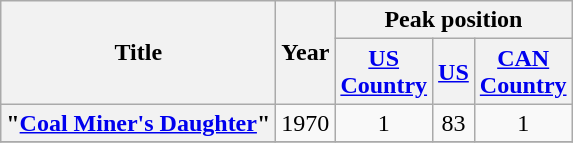<table class="wikitable plainrowheaders" style="text-align:center;">
<tr>
<th scope="col" rowspan = "2">Title</th>
<th scope="col" rowspan = "2">Year</th>
<th scope="col" colspan="3">Peak position</th>
</tr>
<tr>
<th><a href='#'>US<br>Country</a><br></th>
<th><a href='#'>US</a><br></th>
<th scope="col"><a href='#'>CAN<br>Country</a><br></th>
</tr>
<tr>
<th scope = "row">"<a href='#'>Coal Miner's Daughter</a>"</th>
<td>1970</td>
<td>1</td>
<td>83</td>
<td>1</td>
</tr>
<tr>
</tr>
</table>
